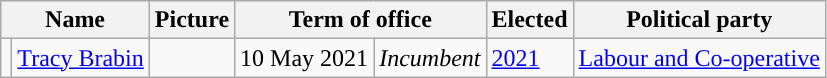<table class="wikitable">
<tr>
<th colspan="2">Name</th>
<th>Picture</th>
<th colspan="2">Term of office</th>
<th>Elected</th>
<th>Political party</th>
</tr>
<tr>
<td style="background-color: "></td>
<td><a href='#'>Tracy Brabin</a></td>
<td></td>
<td>10 May 2021</td>
<td><em>Incumbent</em></td>
<td><a href='#'>2021</a></td>
<td><a href='#'>Labour and Co-operative</a></td>
</tr>
</table>
